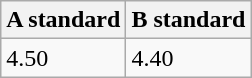<table class="wikitable" border="1" align="upright">
<tr>
<th>A standard</th>
<th>B standard</th>
</tr>
<tr>
<td>4.50</td>
<td>4.40</td>
</tr>
</table>
